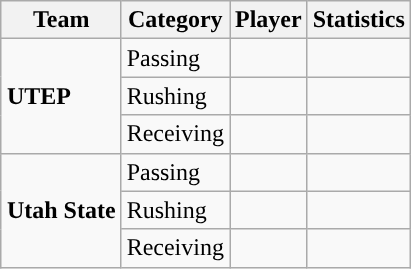<table class="wikitable" style="float: right;">
<tr>
<th>Team</th>
<th>Category</th>
<th>Player</th>
<th>Statistics</th>
</tr>
<tr>
<td rowspan=3><strong>UTEP</strong></td>
<td>Passing</td>
<td></td>
<td></td>
</tr>
<tr>
<td>Rushing</td>
<td></td>
<td></td>
</tr>
<tr>
<td>Receiving</td>
<td></td>
<td></td>
</tr>
<tr>
<td rowspan=3><strong>Utah State</strong></td>
<td>Passing</td>
<td></td>
<td></td>
</tr>
<tr>
<td>Rushing</td>
<td></td>
<td></td>
</tr>
<tr>
<td>Receiving</td>
<td></td>
<td></td>
</tr>
</table>
